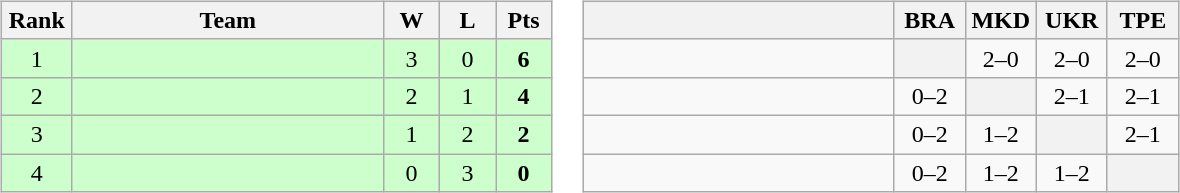<table>
<tr>
<td><br><table class=wikitable style="text-align:center">
<tr>
<th width=40>Rank</th>
<th width=200>Team</th>
<th width=30>W</th>
<th width=30>L</th>
<th width=30>Pts</th>
</tr>
<tr align=center bgcolor="#ccffcc">
<td>1</td>
<td style="text-align:left"></td>
<td>3</td>
<td>0</td>
<td><strong>6</strong></td>
</tr>
<tr align=center bgcolor="#ccffcc">
<td>2</td>
<td style="text-align:left"></td>
<td>2</td>
<td>1</td>
<td><strong>4</strong></td>
</tr>
<tr align=center bgcolor="#ccffcc">
<td>3</td>
<td style="text-align:left"></td>
<td>1</td>
<td>2</td>
<td><strong>2</strong></td>
</tr>
<tr align=center bgcolor="#ccffcc">
<td>4</td>
<td style="text-align:left"></td>
<td>0</td>
<td>3</td>
<td><strong>0</strong></td>
</tr>
</table>
</td>
<td><br><table class="wikitable" style="text-align:center">
<tr>
<th width="200"> </th>
<th width="40">BRA</th>
<th width="40">MKD</th>
<th width="40">UKR</th>
<th width="40">TPE</th>
</tr>
<tr>
<td style="text-align:left;"></td>
<th></th>
<td>2–0</td>
<td>2–0</td>
<td>2–0</td>
</tr>
<tr>
<td style="text-align:left"></td>
<td>0–2</td>
<th></th>
<td>2–1</td>
<td>2–1</td>
</tr>
<tr>
<td style="text-align:left"></td>
<td>0–2</td>
<td>1–2</td>
<th></th>
<td>2–1</td>
</tr>
<tr>
<td style="text-align:left"></td>
<td>0–2</td>
<td>1–2</td>
<td>1–2</td>
<th></th>
</tr>
</table>
</td>
</tr>
</table>
